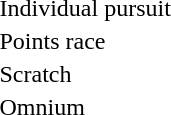<table>
<tr>
<td>Individual pursuit</td>
<td></td>
<td></td>
<td></td>
</tr>
<tr>
<td>Points race</td>
<td></td>
<td></td>
<td></td>
</tr>
<tr>
<td>Scratch</td>
<td></td>
<td></td>
<td></td>
</tr>
<tr>
<td>Omnium</td>
<td></td>
<td></td>
<td></td>
</tr>
</table>
